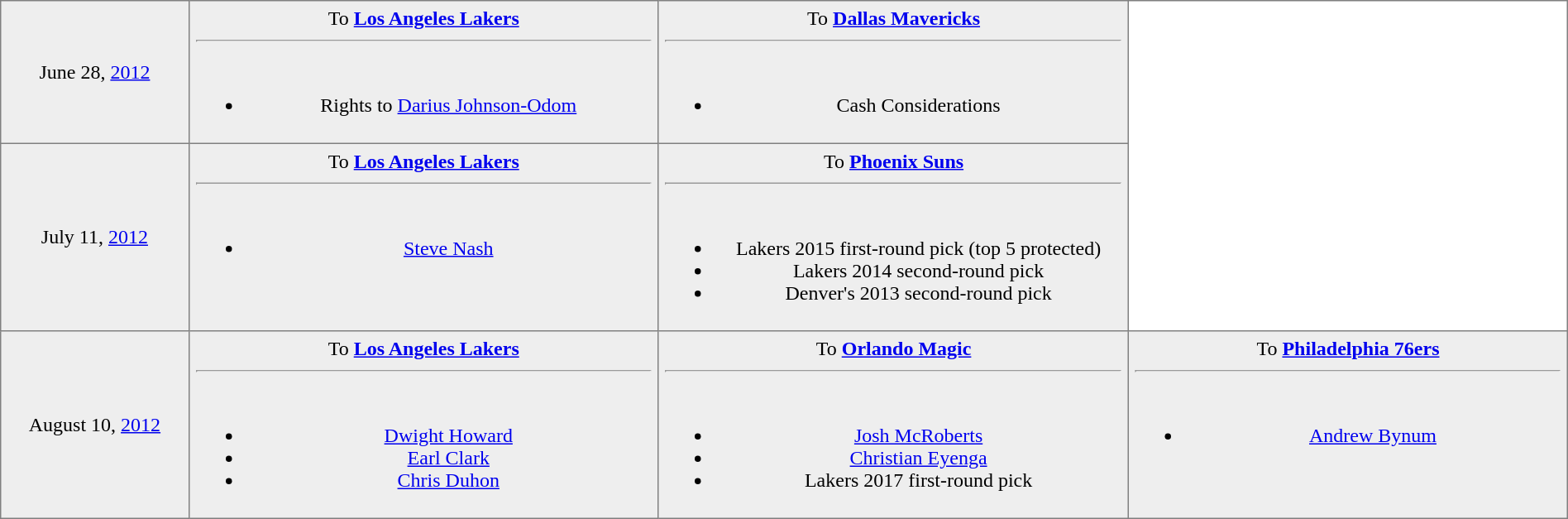<table border="1" style="border-collapse:collapse; text-align:center; width:100%;"  cellpadding="5">
<tr style="background:#eee;">
<td style="width:12%">June 28, <a href='#'>2012</a></td>
<td style="width:30%; vertical-align:top;">To <strong><a href='#'>Los Angeles Lakers</a></strong><hr><br><ul><li>Rights to <a href='#'>Darius Johnson-Odom</a></li></ul></td>
<td style="width:30%; vertical-align:top;">To <strong><a href='#'>Dallas Mavericks</a></strong><hr><br><ul><li>Cash Considerations</li></ul></td>
</tr>
<tr style="background:#eee;">
<td style="width:12%">July 11, <a href='#'>2012</a></td>
<td style="width:30%; vertical-align:top;">To <strong><a href='#'>Los Angeles Lakers</a></strong><hr><br><ul><li><a href='#'>Steve Nash</a></li></ul></td>
<td style="width:30%; vertical-align:top;">To <strong><a href='#'>Phoenix Suns</a></strong><hr><br><ul><li>Lakers 2015 first-round pick (top 5 protected)</li><li>Lakers 2014 second-round pick</li><li>Denver's 2013 second-round pick</li></ul></td>
</tr>
<tr style="background:#eee;">
<td style="width:12%">August 10, <a href='#'>2012</a></td>
<td style="width:30%; vertical-align:top;">To <strong><a href='#'>Los Angeles Lakers</a></strong><hr><br><ul><li><a href='#'>Dwight Howard</a></li><li><a href='#'>Earl Clark</a></li><li><a href='#'>Chris Duhon</a></li></ul></td>
<td style="width:30%; vertical-align:top;">To <strong><a href='#'>Orlando Magic</a></strong><hr><br><ul><li><a href='#'>Josh McRoberts</a></li><li><a href='#'>Christian Eyenga</a></li><li>Lakers 2017 first-round pick</li></ul></td>
<td style="width:30%; vertical-align:top;">To <strong><a href='#'>Philadelphia 76ers</a></strong><hr><br><ul><li><a href='#'>Andrew Bynum</a></li></ul></td>
</tr>
</table>
